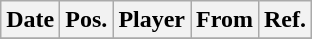<table class="wikitable">
<tr>
<th>Date</th>
<th>Pos.</th>
<th>Player</th>
<th>From</th>
<th>Ref.</th>
</tr>
<tr>
</tr>
</table>
